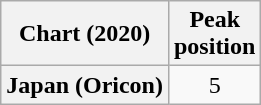<table class="wikitable plainrowheaders" style="text-align:center">
<tr>
<th scope="col">Chart (2020)</th>
<th scope="col">Peak<br>position</th>
</tr>
<tr>
<th scope="row">Japan (Oricon)</th>
<td>5</td>
</tr>
</table>
